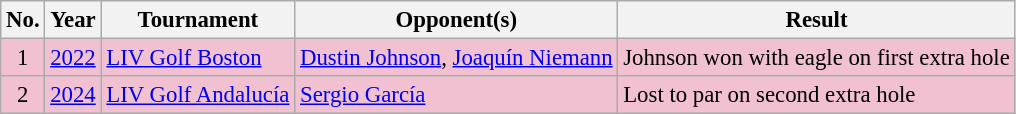<table class="wikitable" style="font-size:95%;">
<tr>
<th>No.</th>
<th>Year</th>
<th>Tournament</th>
<th>Opponent(s)</th>
<th>Result</th>
</tr>
<tr style="background:#F2C1D1;">
<td align=center>1</td>
<td><a href='#'>2022</a></td>
<td><a href='#'>LIV Golf Boston</a></td>
<td> <a href='#'>Dustin Johnson</a>,  <a href='#'>Joaquín Niemann</a></td>
<td>Johnson won with eagle on first extra hole</td>
</tr>
<tr style="background:#F2C1D1;">
<td align=center>2</td>
<td><a href='#'>2024</a></td>
<td><a href='#'>LIV Golf Andalucía</a></td>
<td> <a href='#'>Sergio García</a></td>
<td>Lost to par on second extra hole</td>
</tr>
</table>
